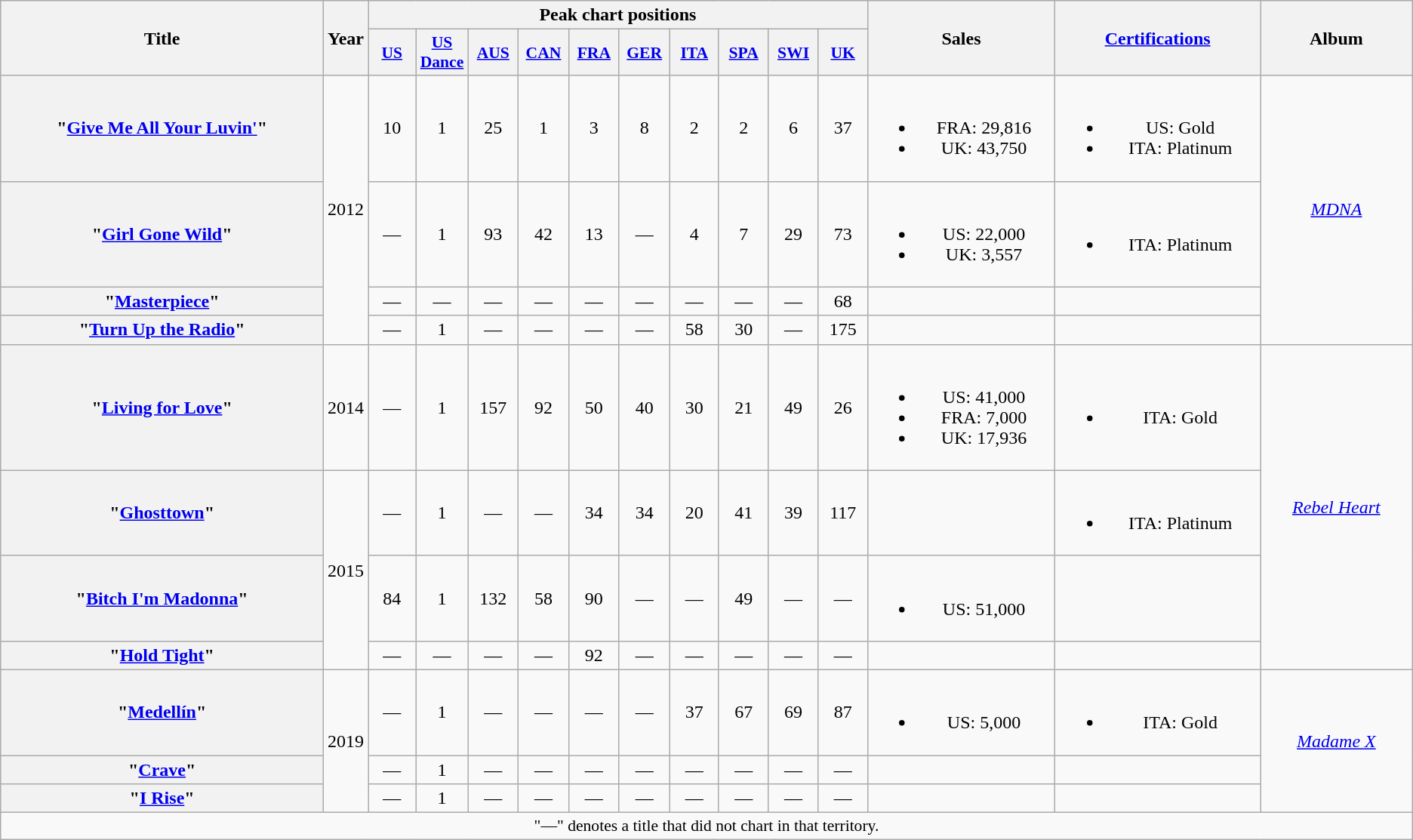<table class="wikitable plainrowheaders" style="text-align:center;">
<tr>
<th scope="col" rowspan="2" style="width:20em;">Title</th>
<th scope="col" rowspan="2">Year</th>
<th scope="col" colspan="10">Peak chart positions</th>
<th scope="col" rowspan="2" style="width:11em;">Sales</th>
<th scope="col" rowspan="2" style="width:12em;"><a href='#'>Certifications</a></th>
<th scope="col" rowspan="2" style="width:9em;">Album</th>
</tr>
<tr>
<th scope="col" style="width:2.75em; font-size:90%;"><a href='#'>US</a><br></th>
<th scope="col" style="width:2.75em; font-size:90%;"><a href='#'>US<br>Dance</a><br></th>
<th scope="col" style="width:2.75em; font-size:90%;"><a href='#'>AUS</a><br></th>
<th scope="col" style="width:2.75em; font-size:90%;"><a href='#'>CAN</a><br></th>
<th scope="col" style="width:2.75em; font-size:90%;"><a href='#'>FRA</a><br></th>
<th scope="col" style="width:2.75em; font-size:90%;"><a href='#'>GER</a><br></th>
<th scope="col" style="width:2.75em; font-size:90%;"><a href='#'>ITA</a><br></th>
<th scope="col" style="width:2.75em;font-size:90%;"><a href='#'>SPA</a><br></th>
<th scope="col" style="width:2.75em; font-size:90%;"><a href='#'>SWI</a><br></th>
<th scope="col" style="width:2.75em; font-size:90%;"><a href='#'>UK</a><br></th>
</tr>
<tr>
<th scope="row">"<a href='#'>Give Me All Your Luvin'</a>" <br> </th>
<td rowspan="4">2012</td>
<td>10</td>
<td>1</td>
<td>25</td>
<td>1</td>
<td>3</td>
<td>8</td>
<td>2</td>
<td>2</td>
<td>6</td>
<td>37</td>
<td><br><ul><li>FRA: 29,816</li><li>UK: 43,750</li></ul></td>
<td><br><ul><li>US: Gold</li><li>ITA: Platinum</li></ul></td>
<td rowspan="4"><em><a href='#'>MDNA</a></em></td>
</tr>
<tr>
<th scope="row">"<a href='#'>Girl Gone Wild</a>"</th>
<td>—</td>
<td>1</td>
<td>93</td>
<td>42</td>
<td>13</td>
<td>—</td>
<td>4</td>
<td>7</td>
<td>29</td>
<td>73</td>
<td><br><ul><li>US: 22,000</li><li>UK: 3,557</li></ul></td>
<td><br><ul><li>ITA: Platinum</li></ul></td>
</tr>
<tr>
<th scope="row">"<a href='#'>Masterpiece</a>"</th>
<td>—</td>
<td>—</td>
<td>—</td>
<td>—</td>
<td>—</td>
<td>—</td>
<td>—</td>
<td>—</td>
<td>—</td>
<td>68</td>
<td></td>
<td></td>
</tr>
<tr>
<th scope="row">"<a href='#'>Turn Up the Radio</a>"</th>
<td>—</td>
<td>1</td>
<td>—</td>
<td>—</td>
<td>—</td>
<td>—</td>
<td>58</td>
<td>30</td>
<td>—</td>
<td>175</td>
<td></td>
<td></td>
</tr>
<tr>
<th scope="row">"<a href='#'>Living for Love</a>"</th>
<td>2014</td>
<td>—</td>
<td>1</td>
<td>157</td>
<td>92</td>
<td>50</td>
<td>40</td>
<td>30</td>
<td>21</td>
<td>49</td>
<td>26</td>
<td><br><ul><li>US: 41,000</li><li>FRA: 7,000</li><li>UK: 17,936</li></ul></td>
<td><br><ul><li>ITA: Gold</li></ul></td>
<td rowspan="4"><em><a href='#'>Rebel Heart</a></em></td>
</tr>
<tr>
<th scope="row">"<a href='#'>Ghosttown</a>"</th>
<td rowspan="3">2015</td>
<td>—</td>
<td>1</td>
<td>—</td>
<td>—</td>
<td>34</td>
<td>34</td>
<td>20</td>
<td>41</td>
<td>39</td>
<td>117</td>
<td></td>
<td><br><ul><li>ITA: Platinum</li></ul></td>
</tr>
<tr>
<th scope="row">"<a href='#'>Bitch I'm Madonna</a>" <br> </th>
<td>84</td>
<td>1</td>
<td>132</td>
<td>58</td>
<td>90</td>
<td>—</td>
<td>—</td>
<td>49</td>
<td>—</td>
<td>—</td>
<td><br><ul><li>US: 51,000</li></ul></td>
<td></td>
</tr>
<tr>
<th scope="row">"<a href='#'>Hold Tight</a>"</th>
<td>—</td>
<td>—</td>
<td>—</td>
<td>—</td>
<td>92</td>
<td>—</td>
<td>—</td>
<td>—</td>
<td>—</td>
<td>—</td>
<td></td>
<td></td>
</tr>
<tr>
<th scope="row">"<a href='#'>Medellín</a>" <br></th>
<td rowspan="3">2019</td>
<td>—</td>
<td>1</td>
<td>—</td>
<td>—</td>
<td>—</td>
<td>—</td>
<td>37</td>
<td>67</td>
<td>69</td>
<td>87</td>
<td><br><ul><li>US: 5,000</li></ul></td>
<td><br><ul><li>ITA: Gold</li></ul></td>
<td rowspan=3><em><a href='#'>Madame X</a></em></td>
</tr>
<tr>
<th scope="row">"<a href='#'>Crave</a>" <br></th>
<td>—</td>
<td>1</td>
<td>—</td>
<td>—</td>
<td>—</td>
<td>—</td>
<td>—</td>
<td>—</td>
<td>—</td>
<td>—</td>
<td></td>
<td></td>
</tr>
<tr>
<th scope="row">"<a href='#'>I Rise</a>"</th>
<td>—</td>
<td>1</td>
<td>—</td>
<td>—</td>
<td>—</td>
<td>—</td>
<td>—</td>
<td>—</td>
<td>—</td>
<td>—</td>
<td></td>
<td></td>
</tr>
<tr>
<td colspan="15" style="font-size:90%">"—" denotes a title that did not chart in that territory.</td>
</tr>
</table>
